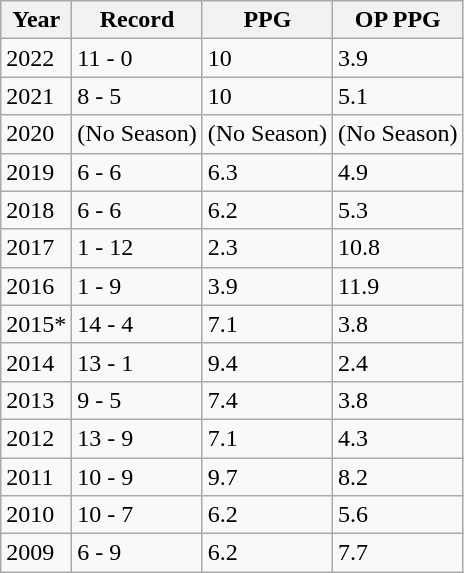<table class="wikitable sortable mw-collapsible">
<tr>
<th>Year</th>
<th>Record</th>
<th>PPG</th>
<th>OP PPG</th>
</tr>
<tr>
<td>2022</td>
<td>11 - 0</td>
<td>10</td>
<td>3.9</td>
</tr>
<tr>
<td>2021</td>
<td>8 - 5</td>
<td>10</td>
<td>5.1</td>
</tr>
<tr>
<td>2020</td>
<td>(No Season)</td>
<td>(No Season)</td>
<td>(No Season)</td>
</tr>
<tr>
<td>2019</td>
<td>6 - 6</td>
<td>6.3</td>
<td>4.9</td>
</tr>
<tr>
<td>2018</td>
<td>6 - 6</td>
<td>6.2</td>
<td>5.3</td>
</tr>
<tr>
<td>2017</td>
<td>1 - 12</td>
<td>2.3</td>
<td>10.8</td>
</tr>
<tr>
<td>2016</td>
<td>1 - 9</td>
<td>3.9</td>
<td>11.9</td>
</tr>
<tr>
<td>2015*</td>
<td>14 - 4</td>
<td>7.1</td>
<td>3.8</td>
</tr>
<tr>
<td>2014</td>
<td>13 - 1</td>
<td>9.4</td>
<td>2.4</td>
</tr>
<tr>
<td>2013</td>
<td>9 - 5</td>
<td>7.4</td>
<td>3.8</td>
</tr>
<tr>
<td>2012</td>
<td>13 - 9</td>
<td>7.1</td>
<td>4.3</td>
</tr>
<tr>
<td>2011</td>
<td>10 - 9</td>
<td>9.7</td>
<td>8.2</td>
</tr>
<tr>
<td>2010</td>
<td>10 - 7</td>
<td>6.2</td>
<td>5.6</td>
</tr>
<tr>
<td>2009</td>
<td>6 - 9</td>
<td>6.2</td>
<td>7.7</td>
</tr>
</table>
